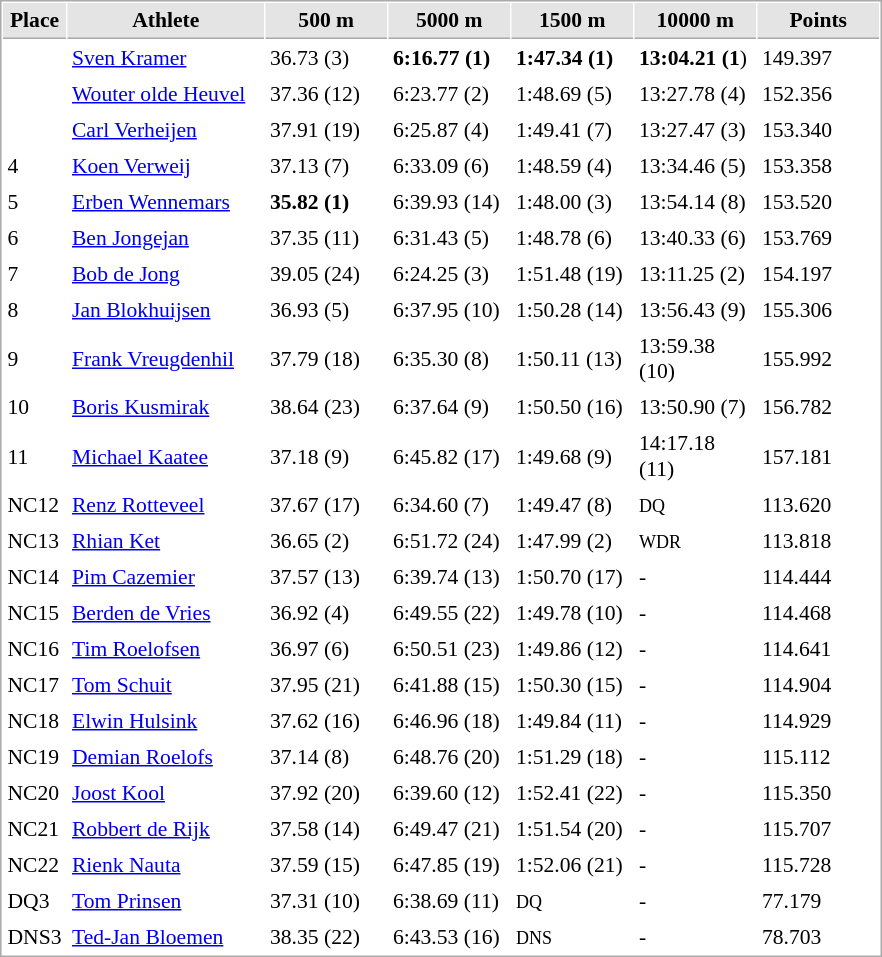<table cellspacing="1" cellpadding="3" style="border:1px solid #AAAAAA;font-size:90%">
<tr bgcolor="#E4E4E4">
<th style="border-bottom:1px solid #AAAAAA" width=15>Place</th>
<th style="border-bottom:1px solid #AAAAAA" width=125>Athlete</th>
<th style="border-bottom:1px solid #AAAAAA" width=75>500 m</th>
<th style="border-bottom:1px solid #AAAAAA" width=75>5000 m</th>
<th style="border-bottom:1px solid #AAAAAA" width=75>1500 m</th>
<th style="border-bottom:1px solid #AAAAAA" width=75>10000 m</th>
<th style="border-bottom:1px solid #AAAAAA" width=75>Points</th>
</tr>
<tr>
<td></td>
<td align=left><a href='#'>Sven Kramer</a></td>
<td>36.73 (3)</td>
<td><strong>6:16.77 (1)</strong></td>
<td><strong>1:47.34 (1)</strong></td>
<td><strong>13:04.21 (1</strong>)</td>
<td>149.397</td>
</tr>
<tr>
<td></td>
<td align=left><a href='#'>Wouter olde Heuvel</a></td>
<td>37.36 (12)</td>
<td>6:23.77 (2)</td>
<td>1:48.69 (5)</td>
<td>13:27.78 (4)</td>
<td>152.356</td>
</tr>
<tr>
<td></td>
<td align=left><a href='#'>Carl Verheijen</a></td>
<td>37.91 (19)</td>
<td>6:25.87 (4)</td>
<td>1:49.41 (7)</td>
<td>13:27.47 (3)</td>
<td>153.340</td>
</tr>
<tr>
<td>4</td>
<td align=left><a href='#'>Koen Verweij</a></td>
<td>37.13 (7)</td>
<td>6:33.09 (6)</td>
<td>1:48.59 (4)</td>
<td>13:34.46 (5)</td>
<td>153.358</td>
</tr>
<tr>
<td>5</td>
<td align=left><a href='#'>Erben Wennemars</a></td>
<td><strong>35.82 (1)</strong></td>
<td>6:39.93 (14)</td>
<td>1:48.00 (3)</td>
<td>13:54.14 (8)</td>
<td>153.520</td>
</tr>
<tr>
<td>6</td>
<td align=left><a href='#'>Ben Jongejan</a></td>
<td>37.35 (11)</td>
<td>6:31.43 (5)</td>
<td>1:48.78 (6)</td>
<td>13:40.33 (6)</td>
<td>153.769</td>
</tr>
<tr>
<td>7</td>
<td align=left><a href='#'>Bob de Jong</a></td>
<td>39.05 (24)</td>
<td>6:24.25 (3)</td>
<td>1:51.48 (19)</td>
<td>13:11.25 (2)</td>
<td>154.197</td>
</tr>
<tr>
<td>8</td>
<td align=left><a href='#'>Jan Blokhuijsen</a></td>
<td>36.93 (5)</td>
<td>6:37.95 (10)</td>
<td>1:50.28 (14)</td>
<td>13:56.43 (9)</td>
<td>155.306</td>
</tr>
<tr>
<td>9</td>
<td align=left><a href='#'>Frank Vreugdenhil</a></td>
<td>37.79 (18)</td>
<td>6:35.30 (8)</td>
<td>1:50.11 (13)</td>
<td>13:59.38 (10)</td>
<td>155.992</td>
</tr>
<tr>
<td>10</td>
<td align=left><a href='#'>Boris Kusmirak</a></td>
<td>38.64 (23)</td>
<td>6:37.64 (9)</td>
<td>1:50.50 (16)</td>
<td>13:50.90 (7)</td>
<td>156.782</td>
</tr>
<tr>
<td>11</td>
<td align=left><a href='#'>Michael Kaatee</a></td>
<td>37.18 (9)</td>
<td>6:45.82 (17)</td>
<td>1:49.68 (9)</td>
<td>14:17.18 (11)</td>
<td>157.181</td>
</tr>
<tr>
<td>NC12</td>
<td align=left><a href='#'>Renz Rotteveel</a></td>
<td>37.67 (17)</td>
<td>6:34.60 (7)</td>
<td>1:49.47 (8)</td>
<td><small>DQ</small></td>
<td>113.620</td>
</tr>
<tr>
<td>NC13</td>
<td align=left><a href='#'>Rhian Ket</a></td>
<td>36.65 (2)</td>
<td>6:51.72 (24)</td>
<td>1:47.99 (2)</td>
<td><small>WDR</small></td>
<td>113.818</td>
</tr>
<tr>
<td>NC14</td>
<td align=left><a href='#'>Pim Cazemier</a></td>
<td>37.57 (13)</td>
<td>6:39.74 (13)</td>
<td>1:50.70 (17)</td>
<td>-</td>
<td>114.444</td>
</tr>
<tr>
<td>NC15</td>
<td align=left><a href='#'>Berden de Vries</a></td>
<td>36.92 (4)</td>
<td>6:49.55 (22)</td>
<td>1:49.78 (10)</td>
<td>-</td>
<td>114.468</td>
</tr>
<tr>
<td>NC16</td>
<td align=left><a href='#'>Tim Roelofsen</a></td>
<td>36.97 (6)</td>
<td>6:50.51 (23)</td>
<td>1:49.86 (12)</td>
<td>-</td>
<td>114.641</td>
</tr>
<tr>
<td>NC17</td>
<td align=left><a href='#'>Tom Schuit</a></td>
<td>37.95 (21)</td>
<td>6:41.88 (15)</td>
<td>1:50.30 (15)</td>
<td>-</td>
<td>114.904</td>
</tr>
<tr>
<td>NC18</td>
<td align=left><a href='#'>Elwin Hulsink</a></td>
<td>37.62 (16)</td>
<td>6:46.96 (18)</td>
<td>1:49.84 (11)</td>
<td>-</td>
<td>114.929</td>
</tr>
<tr>
<td>NC19</td>
<td align=left><a href='#'>Demian Roelofs</a></td>
<td>37.14 (8)</td>
<td>6:48.76 (20)</td>
<td>1:51.29 (18)</td>
<td>-</td>
<td>115.112</td>
</tr>
<tr>
<td>NC20</td>
<td align=left><a href='#'>Joost Kool</a></td>
<td>37.92 (20)</td>
<td>6:39.60 (12)</td>
<td>1:52.41 (22)</td>
<td>-</td>
<td>115.350</td>
</tr>
<tr>
<td>NC21</td>
<td align=left><a href='#'>Robbert de Rijk</a></td>
<td>37.58 (14)</td>
<td>6:49.47 (21)</td>
<td>1:51.54 (20)</td>
<td>-</td>
<td>115.707</td>
</tr>
<tr>
<td>NC22</td>
<td align=left><a href='#'>Rienk Nauta</a></td>
<td>37.59 (15)</td>
<td>6:47.85 (19)</td>
<td>1:52.06 (21)</td>
<td>-</td>
<td>115.728</td>
</tr>
<tr>
<td>DQ3</td>
<td align=left><a href='#'>Tom Prinsen</a></td>
<td>37.31 (10)</td>
<td>6:38.69 (11)</td>
<td><small>DQ</small></td>
<td>-</td>
<td>77.179</td>
</tr>
<tr>
<td>DNS3</td>
<td align=left><a href='#'>Ted-Jan Bloemen</a></td>
<td>38.35 (22)</td>
<td>6:43.53 (16)</td>
<td><small>DNS</small></td>
<td>-</td>
<td>78.703</td>
</tr>
</table>
